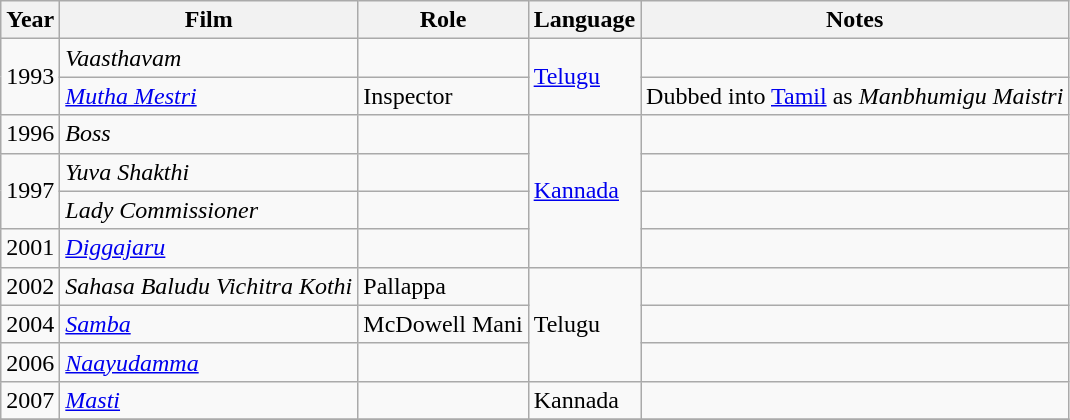<table class="wikitable sortable">
<tr>
<th>Year</th>
<th>Film</th>
<th>Role</th>
<th>Language</th>
<th>Notes</th>
</tr>
<tr>
<td rowspan="2">1993</td>
<td><em>Vaasthavam</em></td>
<td></td>
<td rowspan="2"><a href='#'>Telugu</a></td>
<td></td>
</tr>
<tr>
<td><em><a href='#'>Mutha Mestri</a></em></td>
<td>Inspector</td>
<td>Dubbed into <a href='#'>Tamil</a> as <em>Manbhumigu Maistri</em></td>
</tr>
<tr>
<td>1996</td>
<td><em>Boss</em></td>
<td></td>
<td rowspan="4"><a href='#'>Kannada</a></td>
<td></td>
</tr>
<tr>
<td rowspan="2">1997</td>
<td><em>Yuva Shakthi</em></td>
<td></td>
<td></td>
</tr>
<tr>
<td><em>Lady Commissioner</em></td>
<td></td>
<td></td>
</tr>
<tr>
<td>2001</td>
<td><em><a href='#'>Diggajaru</a></em></td>
<td></td>
<td></td>
</tr>
<tr>
<td>2002</td>
<td><em>Sahasa Baludu Vichitra Kothi</em></td>
<td>Pallappa</td>
<td rowspan="3">Telugu</td>
<td></td>
</tr>
<tr>
<td>2004</td>
<td><em><a href='#'>Samba</a></em></td>
<td>McDowell Mani</td>
<td></td>
</tr>
<tr>
<td>2006</td>
<td><em><a href='#'>Naayudamma</a></em></td>
<td></td>
<td></td>
</tr>
<tr>
<td>2007</td>
<td><em><a href='#'>Masti</a></em></td>
<td></td>
<td>Kannada</td>
<td></td>
</tr>
<tr>
</tr>
</table>
